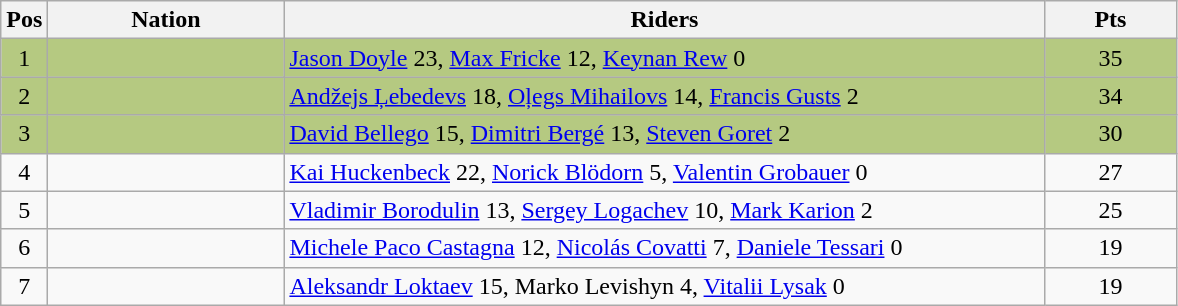<table class="wikitable" style="font-size: 100%">
<tr>
<th width=20>Pos</th>
<th width=150>Nation</th>
<th width=500>Riders</th>
<th width=80>Pts</th>
</tr>
<tr align=center style="background-color: #b5c981;">
<td>1</td>
<td align="left"></td>
<td align="left"><a href='#'>Jason Doyle</a> 23, <a href='#'>Max Fricke</a> 12, <a href='#'>Keynan Rew</a> 0</td>
<td>35</td>
</tr>
<tr align=center style="background-color: #b5c981;">
<td>2</td>
<td align="left"></td>
<td align="left"><a href='#'>Andžejs Ļebedevs</a> 18, <a href='#'>Oļegs Mihailovs</a> 14, <a href='#'>Francis Gusts</a> 2</td>
<td>34</td>
</tr>
<tr align=center style="background-color: #b5c981;">
<td>3</td>
<td align="left"></td>
<td align="left"><a href='#'>David Bellego</a> 15, <a href='#'>Dimitri Bergé</a> 13, <a href='#'>Steven Goret</a> 2</td>
<td>30</td>
</tr>
<tr align=center>
<td>4</td>
<td align="left"></td>
<td align="left"><a href='#'>Kai Huckenbeck</a> 22, <a href='#'>Norick Blödorn</a> 5, <a href='#'>Valentin Grobauer</a> 0</td>
<td>27</td>
</tr>
<tr align=center>
<td>5</td>
<td align="left"></td>
<td align="left"><a href='#'>Vladimir Borodulin</a> 13, <a href='#'>Sergey Logachev</a> 10, <a href='#'>Mark Karion</a> 2</td>
<td>25</td>
</tr>
<tr align=center>
<td>6</td>
<td align="left"></td>
<td align="left"><a href='#'>Michele Paco Castagna</a> 12, <a href='#'>Nicolás Covatti</a> 7, <a href='#'>Daniele Tessari</a> 0</td>
<td>19</td>
</tr>
<tr align=center>
<td>7</td>
<td align="left"></td>
<td align="left"><a href='#'>Aleksandr Loktaev</a> 15, Marko Levishyn 4, <a href='#'>Vitalii Lysak</a> 0</td>
<td>19</td>
</tr>
</table>
